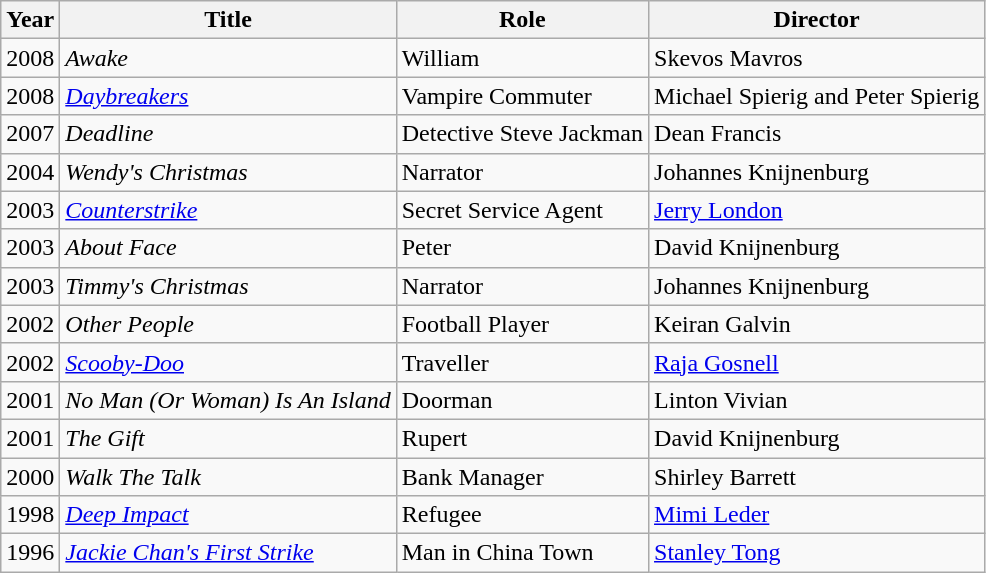<table class="wikitable">
<tr>
<th>Year</th>
<th>Title</th>
<th>Role</th>
<th>Director</th>
</tr>
<tr>
<td>2008</td>
<td><em>Awake</em></td>
<td>William</td>
<td>Skevos Mavros</td>
</tr>
<tr>
<td>2008</td>
<td><em><a href='#'>Daybreakers</a></em></td>
<td>Vampire Commuter</td>
<td>Michael Spierig and Peter Spierig</td>
</tr>
<tr>
<td>2007</td>
<td><em>Deadline</em></td>
<td>Detective Steve Jackman</td>
<td>Dean Francis</td>
</tr>
<tr>
<td>2004</td>
<td><em>Wendy's Christmas</em></td>
<td>Narrator</td>
<td>Johannes Knijnenburg</td>
</tr>
<tr>
<td>2003</td>
<td><em><a href='#'>Counterstrike</a></em></td>
<td>Secret Service Agent</td>
<td><a href='#'>Jerry London</a></td>
</tr>
<tr>
<td>2003</td>
<td><em>About Face</em></td>
<td>Peter</td>
<td>David Knijnenburg</td>
</tr>
<tr>
<td>2003</td>
<td><em>Timmy's Christmas</em></td>
<td>Narrator</td>
<td>Johannes Knijnenburg</td>
</tr>
<tr>
<td>2002</td>
<td><em>Other People</em></td>
<td>Football Player</td>
<td>Keiran Galvin</td>
</tr>
<tr>
<td>2002</td>
<td><em><a href='#'>Scooby-Doo</a></em></td>
<td>Traveller</td>
<td><a href='#'>Raja Gosnell</a></td>
</tr>
<tr>
<td>2001</td>
<td><em>No Man (Or Woman) Is An Island</em></td>
<td>Doorman</td>
<td>Linton Vivian</td>
</tr>
<tr>
<td>2001</td>
<td><em>The Gift</em></td>
<td>Rupert</td>
<td>David Knijnenburg</td>
</tr>
<tr>
<td>2000</td>
<td><em>Walk The Talk</em></td>
<td>Bank Manager</td>
<td>Shirley Barrett</td>
</tr>
<tr>
<td>1998</td>
<td><em><a href='#'>Deep Impact</a></em></td>
<td>Refugee</td>
<td><a href='#'>Mimi Leder</a></td>
</tr>
<tr>
<td>1996</td>
<td><em><a href='#'>Jackie Chan's First Strike</a></em></td>
<td>Man in China Town</td>
<td><a href='#'>Stanley Tong</a></td>
</tr>
</table>
